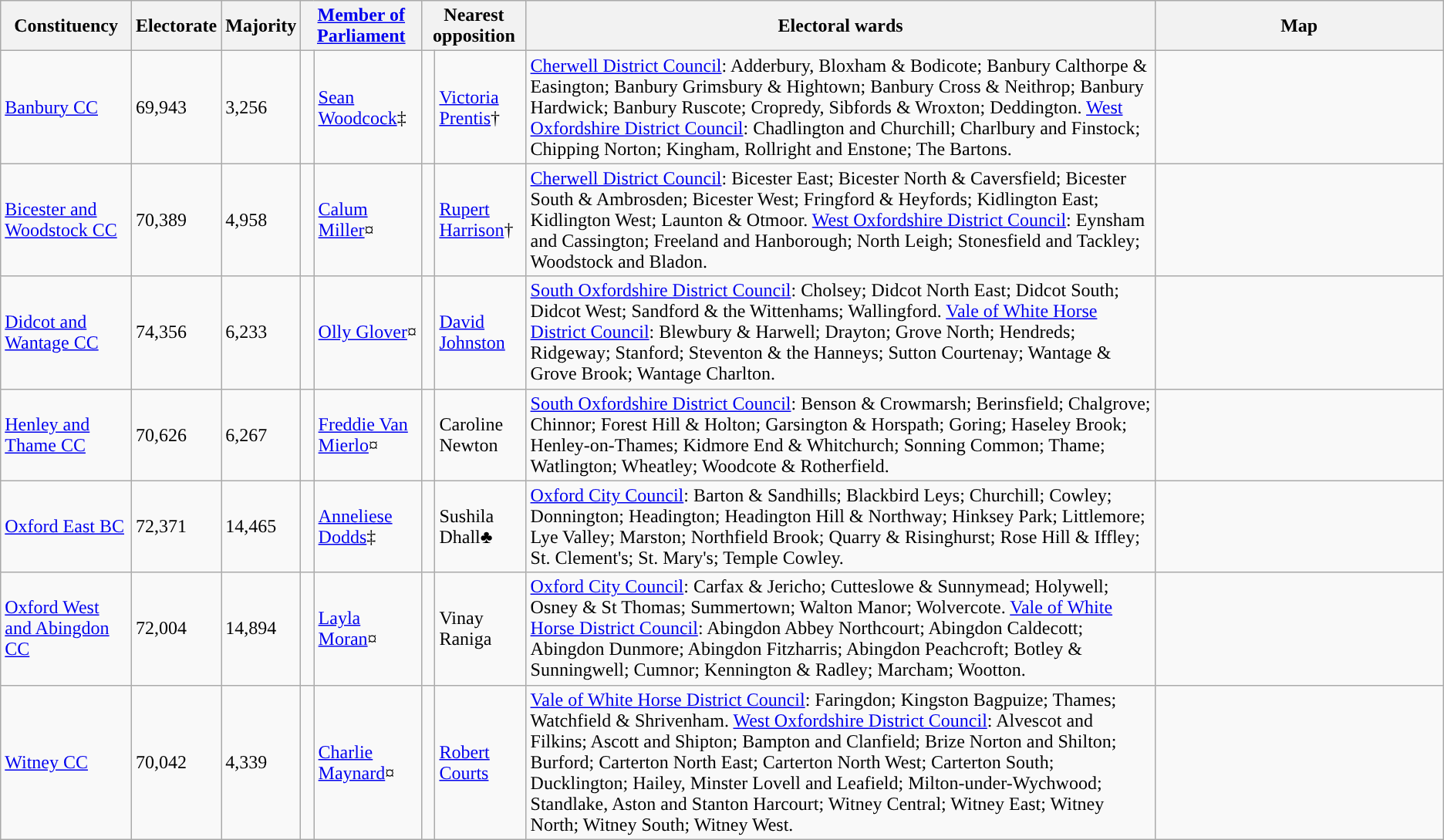<table class="wikitable sortable">
<tr>
<th>Constituency</th>
<th>Electorate</th>
<th>Majority</th>
<th colspan=2 class=unsortable><a href='#'>Member of Parliament</a></th>
<th colspan=2 class=unsortable>Nearest opposition</th>
<th class=unsortable>Electoral wards</th>
<th class="unsortable" rowspan="1" style="width:20%;">Map</th>
</tr>
<tr>
<td><a href='#'>Banbury CC</a></td>
<td>69,943</td>
<td>3,256</td>
<td style="background-color: "> </td>
<td><a href='#'>Sean Woodcock</a>‡</td>
<td style="background-color: "> </td>
<td><a href='#'>Victoria Prentis</a>†</td>
<td><a href='#'>Cherwell District Council</a>: Adderbury, Bloxham & Bodicote; Banbury Calthorpe & Easington; Banbury Grimsbury & Hightown; Banbury Cross & Neithrop; Banbury Hardwick; Banbury Ruscote; Cropredy, Sibfords & Wroxton; Deddington. <a href='#'>West Oxfordshire District Council</a>: Chadlington and Churchill; Charlbury and Finstock; Chipping Norton; Kingham, Rollright and Enstone; The Bartons.</td>
<td></td>
</tr>
<tr>
<td><a href='#'>Bicester and Woodstock CC</a></td>
<td>70,389</td>
<td>4,958</td>
<td style="background-color: "></td>
<td><a href='#'>Calum Miller</a>¤</td>
<td style="background-color: "> </td>
<td><a href='#'>Rupert Harrison</a>†</td>
<td><a href='#'>Cherwell District Council</a>: Bicester East; Bicester North & Caversfield; Bicester South & Ambrosden; Bicester West; Fringford & Heyfords; Kidlington East; Kidlington West; Launton & Otmoor. <a href='#'>West Oxfordshire District Council</a>: Eynsham and Cassington; Freeland and Hanborough; North Leigh; Stonesfield and Tackley; Woodstock and Bladon.</td>
<td></td>
</tr>
<tr>
<td><a href='#'>Didcot and Wantage CC</a></td>
<td>74,356</td>
<td>6,233</td>
<td style="background-color: "></td>
<td><a href='#'>Olly Glover</a>¤</td>
<td style="background-color: "> </td>
<td><a href='#'>David Johnston</a></td>
<td><a href='#'>South Oxfordshire District Council</a>: Cholsey; Didcot North East; Didcot South; Didcot West; Sandford & the Wittenhams; Wallingford. <a href='#'>Vale of White Horse District Council</a>: Blewbury & Harwell; Drayton; Grove North; Hendreds; Ridgeway; Stanford; Steventon & the Hanneys; Sutton Courtenay; Wantage & Grove Brook; Wantage Charlton.</td>
<td></td>
</tr>
<tr>
<td><a href='#'>Henley and Thame CC</a></td>
<td>70,626</td>
<td>6,267</td>
<td style="background-color: "></td>
<td><a href='#'>Freddie Van Mierlo</a>¤</td>
<td style="background-color: "> </td>
<td>Caroline Newton</td>
<td><a href='#'>South Oxfordshire District Council</a>: Benson & Crowmarsh; Berinsfield; Chalgrove; Chinnor; Forest Hill & Holton; Garsington & Horspath; Goring; Haseley Brook; Henley-on-Thames; Kidmore End & Whitchurch; Sonning Common; Thame; Watlington; Wheatley; Woodcote & Rotherfield.</td>
<td></td>
</tr>
<tr>
<td><a href='#'>Oxford East BC</a></td>
<td>72,371</td>
<td>14,465</td>
<td style="background-color: "> </td>
<td><a href='#'>Anneliese Dodds</a>‡</td>
<td style="background-color: "> </td>
<td>Sushila Dhall♣</td>
<td><a href='#'>Oxford City Council</a>: Barton & Sandhills; Blackbird Leys; Churchill; Cowley; Donnington; Headington; Headington Hill & Northway; Hinksey Park; Littlemore; Lye Valley; Marston; Northfield Brook; Quarry & Risinghurst; Rose Hill & Iffley; St. Clement's; St. Mary's; Temple Cowley.</td>
<td></td>
</tr>
<tr>
<td><a href='#'>Oxford West and Abingdon CC</a></td>
<td>72,004</td>
<td>14,894</td>
<td style="background-color: "></td>
<td><a href='#'>Layla Moran</a>¤</td>
<td style="background-color: "> </td>
<td>Vinay Raniga</td>
<td><a href='#'>Oxford City Council</a>: Carfax & Jericho; Cutteslowe & Sunnymead; Holywell; Osney & St Thomas; Summertown; Walton Manor; Wolvercote. <a href='#'>Vale of White Horse District Council</a>: Abingdon Abbey Northcourt; Abingdon Caldecott; Abingdon Dunmore; Abingdon Fitzharris; Abingdon Peachcroft; Botley & Sunningwell; Cumnor; Kennington & Radley; Marcham; Wootton.</td>
<td></td>
</tr>
<tr>
<td><a href='#'>Witney CC</a></td>
<td>70,042</td>
<td>4,339</td>
<td style="background-color: "></td>
<td><a href='#'>Charlie Maynard</a>¤</td>
<td style="background-color: "> </td>
<td><a href='#'>Robert Courts</a></td>
<td><a href='#'>Vale of White Horse District Council</a>: Faringdon; Kingston Bagpuize; Thames; Watchfield & Shrivenham. <a href='#'>West Oxfordshire District Council</a>: Alvescot and Filkins; Ascott and Shipton; Bampton and Clanfield; Brize Norton and Shilton; Burford; Carterton North East; Carterton North West; Carterton South; Ducklington; Hailey, Minster Lovell and Leafield; Milton-under-Wychwood; Standlake, Aston and Stanton Harcourt; Witney Central; Witney East; Witney North; Witney South; Witney West.</td>
<td></td>
</tr>
</table>
